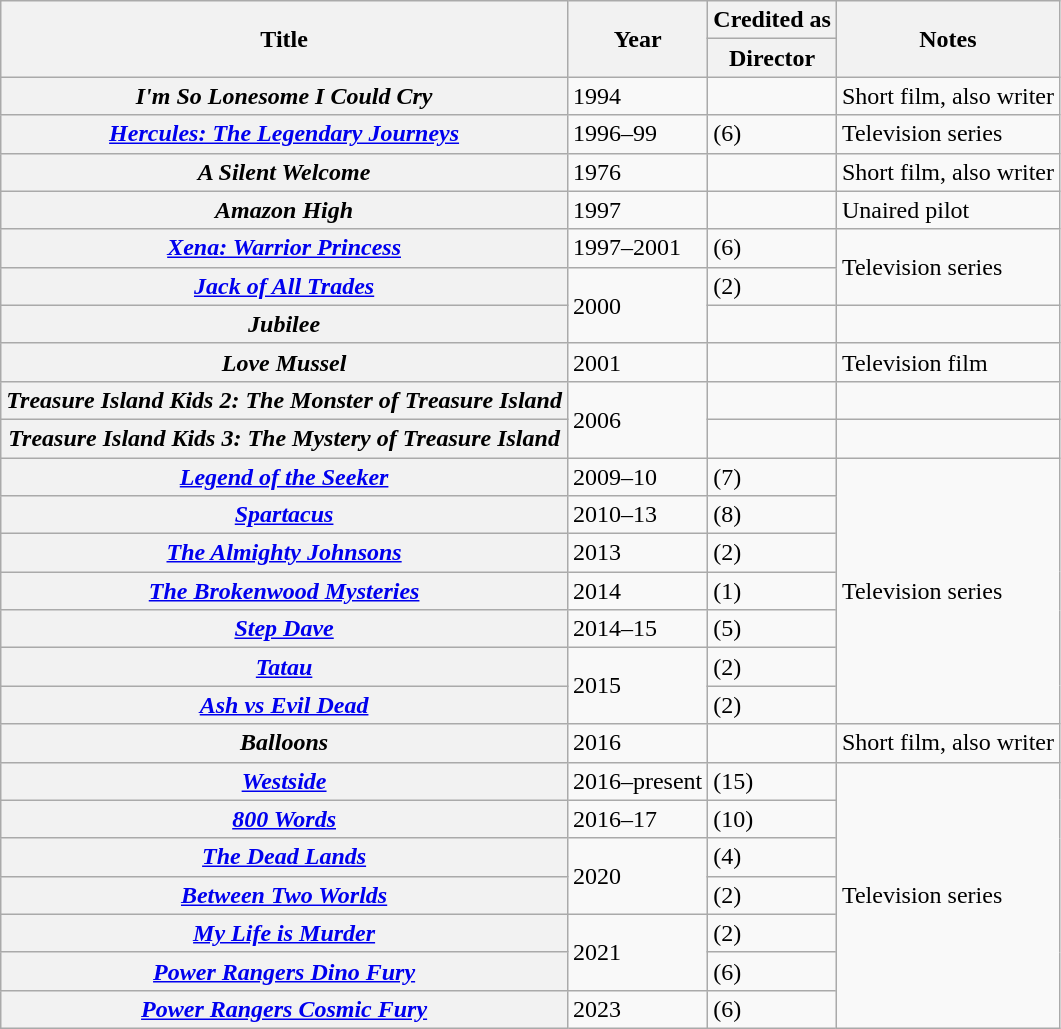<table class="wikitable plainrowheaders sortable">
<tr>
<th rowspan="2" scope="col">Title</th>
<th rowspan="2" scope="col">Year</th>
<th colspan="1" scope="col">Credited as</th>
<th rowspan="2" scope="col" class="unsortable">Notes</th>
</tr>
<tr>
<th>Director</th>
</tr>
<tr>
<th scope=row><em>I'm So Lonesome I Could Cry</em></th>
<td>1994</td>
<td></td>
<td>Short film, also writer</td>
</tr>
<tr>
<th scope=row><em><a href='#'>Hercules: The Legendary Journeys</a></em></th>
<td>1996–99</td>
<td> (6)</td>
<td>Television series</td>
</tr>
<tr>
<th scope=row><em>A Silent Welcome</em></th>
<td>1976</td>
<td></td>
<td>Short film, also writer</td>
</tr>
<tr>
<th scope=row><em>Amazon High</em></th>
<td>1997</td>
<td></td>
<td>Unaired pilot</td>
</tr>
<tr>
<th scope=row><em><a href='#'>Xena: Warrior Princess</a></em></th>
<td>1997–2001</td>
<td> (6)</td>
<td rowspan="2">Television series</td>
</tr>
<tr>
<th scope=row><em><a href='#'>Jack of All Trades</a></em></th>
<td rowspan="2">2000</td>
<td> (2)</td>
</tr>
<tr>
<th scope=row><em>Jubilee</em></th>
<td></td>
<td></td>
</tr>
<tr>
<th scope=row><em>Love Mussel</em></th>
<td>2001</td>
<td></td>
<td>Television film</td>
</tr>
<tr>
<th scope=row><em>Treasure Island Kids 2: The Monster of Treasure Island</em></th>
<td rowspan="2">2006</td>
<td></td>
<td></td>
</tr>
<tr>
<th scope=row><em>Treasure Island Kids 3: The Mystery of Treasure Island</em></th>
<td></td>
<td></td>
</tr>
<tr>
<th scope=row><em><a href='#'>Legend of the Seeker</a></em></th>
<td>2009–10</td>
<td> (7)</td>
<td rowspan="7">Television series</td>
</tr>
<tr>
<th scope=row><em><a href='#'>Spartacus</a></em></th>
<td>2010–13</td>
<td> (8)</td>
</tr>
<tr>
<th scope=row><em><a href='#'>The Almighty Johnsons</a></em></th>
<td>2013</td>
<td> (2)</td>
</tr>
<tr>
<th scope=row><em><a href='#'>The Brokenwood Mysteries</a></em></th>
<td>2014</td>
<td> (1)</td>
</tr>
<tr>
<th scope=row><em><a href='#'>Step Dave</a></em></th>
<td>2014–15</td>
<td> (5)</td>
</tr>
<tr>
<th scope=row><em><a href='#'>Tatau</a></em></th>
<td rowspan="2">2015</td>
<td> (2)</td>
</tr>
<tr>
<th scope=row><em><a href='#'>Ash vs Evil Dead</a></em></th>
<td> (2)</td>
</tr>
<tr>
<th scope=row><em>Balloons</em></th>
<td>2016</td>
<td></td>
<td>Short film, also writer</td>
</tr>
<tr>
<th scope=row><em><a href='#'>Westside</a></em></th>
<td>2016–present</td>
<td> (15)</td>
<td rowspan="7">Television series</td>
</tr>
<tr>
<th scope=row><em><a href='#'>800 Words</a></em></th>
<td>2016–17</td>
<td> (10)</td>
</tr>
<tr>
<th scope=row><em><a href='#'>The Dead Lands</a></em></th>
<td rowspan="2">2020</td>
<td> (4)</td>
</tr>
<tr>
<th scope=row><em><a href='#'>Between Two Worlds</a></em></th>
<td> (2)</td>
</tr>
<tr>
<th scope=row><em><a href='#'>My Life is Murder</a></em></th>
<td rowspan="2">2021</td>
<td> (2)</td>
</tr>
<tr>
<th scope=row><em><a href='#'>Power Rangers Dino Fury</a></em></th>
<td> (6)</td>
</tr>
<tr>
<th scope=row><em><a href='#'>Power Rangers Cosmic Fury</a></em></th>
<td>2023</td>
<td> (6)</td>
</tr>
</table>
